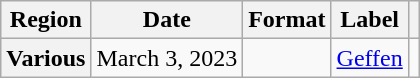<table class="wikitable plainrowheaders">
<tr>
<th scope="col">Region</th>
<th scope="col">Date</th>
<th scope="col">Format</th>
<th scope="col">Label</th>
<th scope="col"></th>
</tr>
<tr>
<th scope="row">Various</th>
<td>March 3, 2023</td>
<td></td>
<td><a href='#'>Geffen</a></td>
<td align="center"></td>
</tr>
</table>
